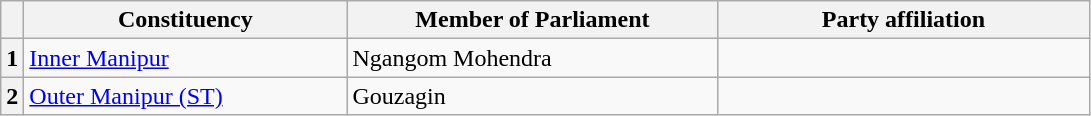<table class="wikitable sortable">
<tr style="text-align:center;">
<th></th>
<th style="width:13em">Constituency</th>
<th style="width:15em">Member of Parliament</th>
<th colspan="2" style="width:15em">Party affiliation</th>
</tr>
<tr>
<th>1</th>
<td><a href='#'>Inner Manipur</a></td>
<td>Ngangom Mohendra</td>
<td></td>
</tr>
<tr>
<th>2</th>
<td><a href='#'>Outer Manipur (ST)</a></td>
<td>Gouzagin</td>
<td></td>
</tr>
</table>
